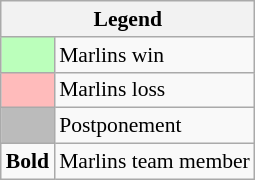<table class="wikitable" style="font-size:90%">
<tr>
<th colspan="2">Legend</th>
</tr>
<tr>
<td bgcolor="#bbffbb"> </td>
<td>Marlins win</td>
</tr>
<tr>
<td bgcolor="#ffbbbb"> </td>
<td>Marlins loss</td>
</tr>
<tr>
<td bgcolor="#bbbbbb"> </td>
<td>Postponement</td>
</tr>
<tr>
<td><strong>Bold</strong></td>
<td>Marlins team member</td>
</tr>
</table>
